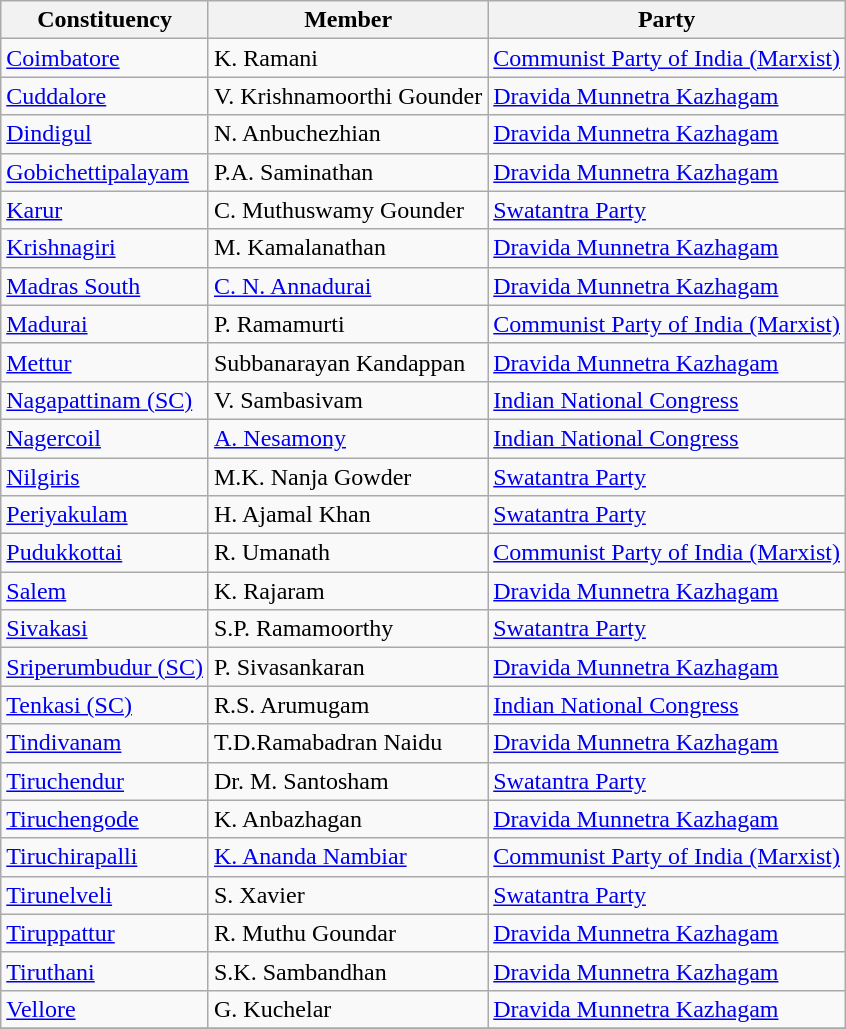<table class="wikitable sortable">
<tr>
<th>Constituency</th>
<th>Member</th>
<th>Party</th>
</tr>
<tr>
<td><a href='#'>Coimbatore</a></td>
<td>K. Ramani</td>
<td><a href='#'>Communist Party of India (Marxist)</a></td>
</tr>
<tr>
<td><a href='#'>Cuddalore</a></td>
<td>V. Krishnamoorthi Gounder</td>
<td><a href='#'>Dravida Munnetra Kazhagam</a></td>
</tr>
<tr>
<td><a href='#'>Dindigul</a></td>
<td>N. Anbuchezhian</td>
<td><a href='#'>Dravida Munnetra Kazhagam</a></td>
</tr>
<tr>
<td><a href='#'>Gobichettipalayam</a></td>
<td>P.A. Saminathan</td>
<td><a href='#'>Dravida Munnetra Kazhagam</a></td>
</tr>
<tr>
<td><a href='#'>Karur</a></td>
<td>C. Muthuswamy Gounder</td>
<td><a href='#'>Swatantra Party</a></td>
</tr>
<tr>
<td><a href='#'>Krishnagiri</a></td>
<td>M. Kamalanathan</td>
<td><a href='#'>Dravida Munnetra Kazhagam</a></td>
</tr>
<tr>
<td><a href='#'>Madras South</a></td>
<td><a href='#'>C. N. Annadurai</a></td>
<td><a href='#'>Dravida Munnetra Kazhagam</a></td>
</tr>
<tr>
<td><a href='#'>Madurai</a></td>
<td>P. Ramamurti</td>
<td><a href='#'>Communist Party of India (Marxist)</a></td>
</tr>
<tr>
<td><a href='#'>Mettur</a></td>
<td>Subbanarayan Kandappan</td>
<td><a href='#'>Dravida Munnetra Kazhagam</a></td>
</tr>
<tr>
<td><a href='#'>Nagapattinam (SC)</a></td>
<td>V. Sambasivam</td>
<td><a href='#'>Indian National Congress</a></td>
</tr>
<tr>
<td><a href='#'>Nagercoil</a></td>
<td><a href='#'>A. Nesamony</a></td>
<td><a href='#'>Indian National Congress</a></td>
</tr>
<tr>
<td><a href='#'>Nilgiris</a></td>
<td>M.K. Nanja Gowder</td>
<td><a href='#'>Swatantra Party</a></td>
</tr>
<tr>
<td><a href='#'>Periyakulam</a></td>
<td>H. Ajamal Khan</td>
<td><a href='#'>Swatantra Party</a></td>
</tr>
<tr>
<td><a href='#'>Pudukkottai</a></td>
<td>R. Umanath</td>
<td><a href='#'>Communist Party of India (Marxist)</a></td>
</tr>
<tr>
<td><a href='#'>Salem</a></td>
<td>K. Rajaram</td>
<td><a href='#'>Dravida Munnetra Kazhagam</a></td>
</tr>
<tr>
<td><a href='#'>Sivakasi</a></td>
<td>S.P. Ramamoorthy</td>
<td><a href='#'>Swatantra Party</a></td>
</tr>
<tr>
<td><a href='#'>Sriperumbudur (SC)</a></td>
<td>P. Sivasankaran</td>
<td><a href='#'>Dravida Munnetra Kazhagam</a></td>
</tr>
<tr>
<td><a href='#'>Tenkasi (SC)</a></td>
<td>R.S. Arumugam</td>
<td><a href='#'>Indian National Congress</a></td>
</tr>
<tr>
<td><a href='#'>Tindivanam</a></td>
<td>T.D.Ramabadran Naidu</td>
<td><a href='#'>Dravida Munnetra Kazhagam</a></td>
</tr>
<tr>
<td><a href='#'>Tiruchendur</a></td>
<td>Dr. M. Santosham</td>
<td><a href='#'>Swatantra Party</a></td>
</tr>
<tr>
<td><a href='#'>Tiruchengode</a></td>
<td>K. Anbazhagan</td>
<td><a href='#'>Dravida Munnetra Kazhagam</a></td>
</tr>
<tr>
<td><a href='#'>Tiruchirapalli</a></td>
<td><a href='#'>K. Ananda Nambiar</a></td>
<td><a href='#'>Communist Party of India (Marxist)</a></td>
</tr>
<tr>
<td><a href='#'>Tirunelveli</a></td>
<td>S. Xavier</td>
<td><a href='#'>Swatantra Party</a></td>
</tr>
<tr>
<td><a href='#'>Tiruppattur</a></td>
<td>R. Muthu Goundar</td>
<td><a href='#'>Dravida Munnetra Kazhagam</a></td>
</tr>
<tr>
<td><a href='#'>Tiruthani</a></td>
<td>S.K. Sambandhan</td>
<td><a href='#'>Dravida Munnetra Kazhagam</a></td>
</tr>
<tr>
<td><a href='#'>Vellore</a></td>
<td>G. Kuchelar</td>
<td><a href='#'>Dravida Munnetra Kazhagam</a></td>
</tr>
<tr>
</tr>
</table>
